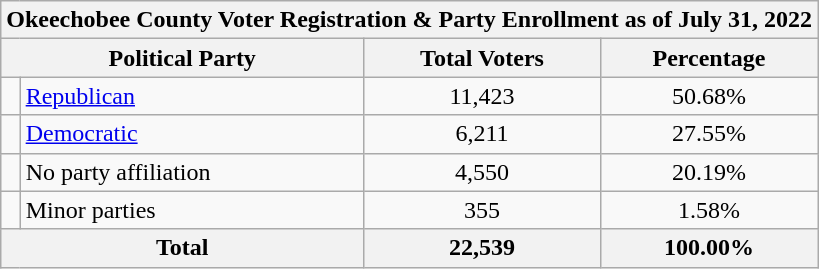<table class=wikitable>
<tr>
<th colspan = 6>Okeechobee County Voter Registration & Party Enrollment as of July 31, 2022</th>
</tr>
<tr>
<th colspan = 2>Political Party</th>
<th>Total Voters</th>
<th>Percentage</th>
</tr>
<tr>
<td></td>
<td><a href='#'>Republican</a></td>
<td align = center>11,423</td>
<td align = center>50.68%</td>
</tr>
<tr>
<td></td>
<td><a href='#'>Democratic</a></td>
<td align = center>6,211</td>
<td align = center>27.55%</td>
</tr>
<tr>
<td></td>
<td>No party affiliation</td>
<td align = center>4,550</td>
<td align = center>20.19%</td>
</tr>
<tr>
<td></td>
<td>Minor parties</td>
<td align = center>355</td>
<td align = center>1.58%</td>
</tr>
<tr>
<th colspan = 2>Total</th>
<th align = center>22,539</th>
<th align = center>100.00%</th>
</tr>
</table>
